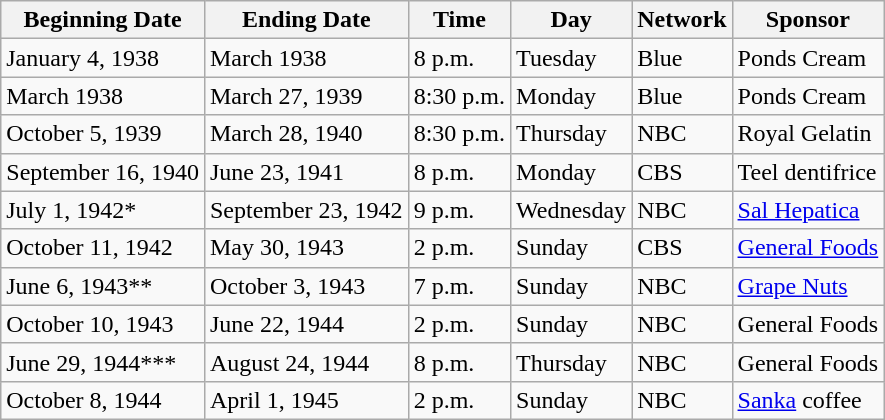<table class="wikitable">
<tr>
<th>Beginning Date</th>
<th>Ending Date</th>
<th>Time</th>
<th>Day</th>
<th>Network</th>
<th>Sponsor</th>
</tr>
<tr>
<td>January 4, 1938</td>
<td>March 1938</td>
<td>8 p.m.</td>
<td>Tuesday</td>
<td>Blue</td>
<td>Ponds Cream</td>
</tr>
<tr>
<td>March 1938</td>
<td>March 27, 1939</td>
<td>8:30 p.m.</td>
<td>Monday</td>
<td>Blue</td>
<td>Ponds Cream</td>
</tr>
<tr>
<td>October 5, 1939</td>
<td>March 28, 1940</td>
<td>8:30 p.m.</td>
<td>Thursday</td>
<td>NBC</td>
<td>Royal Gelatin</td>
</tr>
<tr>
<td>September 16, 1940</td>
<td>June 23, 1941</td>
<td>8 p.m.</td>
<td>Monday</td>
<td>CBS</td>
<td>Teel dentifrice</td>
</tr>
<tr>
<td>July 1, 1942*</td>
<td>September 23, 1942</td>
<td>9 p.m.</td>
<td>Wednesday</td>
<td>NBC</td>
<td><a href='#'>Sal Hepatica</a></td>
</tr>
<tr>
<td>October 11, 1942</td>
<td>May 30, 1943</td>
<td>2 p.m.</td>
<td>Sunday</td>
<td>CBS</td>
<td><a href='#'>General Foods</a></td>
</tr>
<tr>
<td>June 6, 1943**</td>
<td>October 3, 1943</td>
<td>7 p.m.</td>
<td>Sunday</td>
<td>NBC</td>
<td><a href='#'>Grape Nuts</a></td>
</tr>
<tr>
<td>October 10, 1943</td>
<td>June 22, 1944</td>
<td>2 p.m.</td>
<td>Sunday</td>
<td>NBC</td>
<td>General Foods</td>
</tr>
<tr>
<td>June 29, 1944***</td>
<td>August 24, 1944</td>
<td>8 p.m.</td>
<td>Thursday</td>
<td>NBC</td>
<td>General Foods</td>
</tr>
<tr>
<td>October 8, 1944</td>
<td>April 1, 1945</td>
<td>2 p.m.</td>
<td>Sunday</td>
<td>NBC</td>
<td><a href='#'>Sanka</a> coffee</td>
</tr>
</table>
